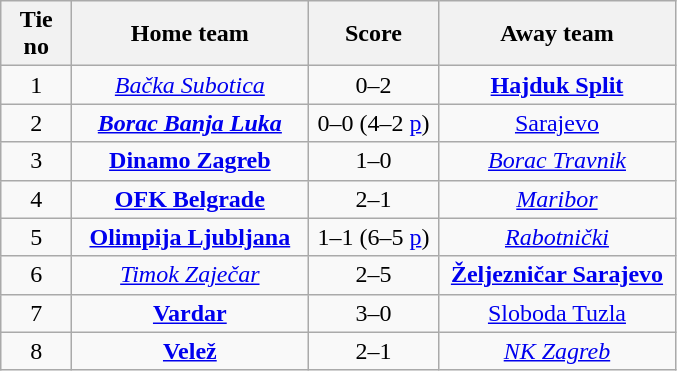<table class="wikitable" style="text-align: center">
<tr>
<th width=40>Tie no</th>
<th width=150>Home team</th>
<th width=80>Score</th>
<th width=150>Away team</th>
</tr>
<tr>
<td>1</td>
<td><em><a href='#'>Bačka Subotica</a></em></td>
<td>0–2</td>
<td><strong><a href='#'>Hajduk Split</a></strong></td>
</tr>
<tr>
<td>2</td>
<td><strong><em><a href='#'>Borac Banja Luka</a></em></strong></td>
<td>0–0 (4–2 <a href='#'>p</a>)</td>
<td><a href='#'>Sarajevo</a></td>
</tr>
<tr>
<td>3</td>
<td><strong><a href='#'>Dinamo Zagreb</a></strong></td>
<td>1–0</td>
<td><em><a href='#'>Borac Travnik</a></em></td>
</tr>
<tr>
<td>4</td>
<td><strong><a href='#'>OFK Belgrade</a></strong></td>
<td>2–1</td>
<td><em><a href='#'>Maribor</a></em></td>
</tr>
<tr>
<td>5</td>
<td><strong><a href='#'>Olimpija Ljubljana</a></strong></td>
<td>1–1 (6–5 <a href='#'>p</a>)</td>
<td><em><a href='#'>Rabotnički</a></em></td>
</tr>
<tr>
<td>6</td>
<td><em><a href='#'>Timok Zaječar</a></em></td>
<td>2–5</td>
<td><strong><a href='#'>Željezničar Sarajevo</a></strong></td>
</tr>
<tr>
<td>7</td>
<td><strong><a href='#'>Vardar</a></strong></td>
<td>3–0</td>
<td><a href='#'>Sloboda Tuzla</a></td>
</tr>
<tr>
<td>8</td>
<td><strong><a href='#'>Velež</a></strong></td>
<td>2–1</td>
<td><em><a href='#'>NK Zagreb</a></em></td>
</tr>
</table>
